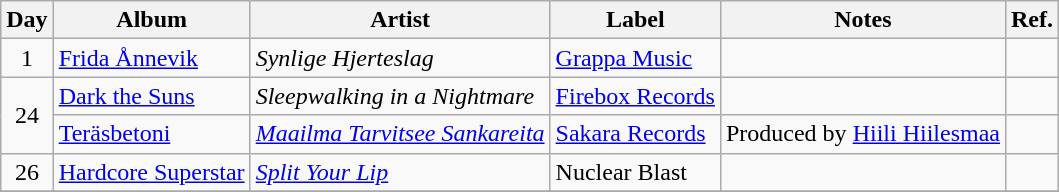<table class="wikitable">
<tr>
<th>Day</th>
<th>Album</th>
<th>Artist</th>
<th>Label</th>
<th>Notes</th>
<th>Ref.</th>
</tr>
<tr>
<td rowspan="1" style="text-align:center;">1</td>
<td><a href='#'>Frida Ånnevik</a></td>
<td><em>Synlige Hjerteslag</em></td>
<td><a href='#'>Grappa Music</a></td>
<td></td>
<td></td>
</tr>
<tr>
<td rowspan="2" style="text-align:center;">24</td>
<td><a href='#'>Dark the Suns</a></td>
<td><em>Sleepwalking in a Nightmare</em></td>
<td><a href='#'>Firebox Records</a></td>
<td></td>
<td></td>
</tr>
<tr>
<td><a href='#'>Teräsbetoni</a></td>
<td><em><a href='#'>Maailma Tarvitsee Sankareita</a></em></td>
<td><a href='#'>Sakara Records</a></td>
<td>Produced by <a href='#'>Hiili Hiilesmaa</a></td>
<td></td>
</tr>
<tr>
<td rowspan="1" style="text-align:center;">26</td>
<td><a href='#'>Hardcore Superstar</a></td>
<td><em><a href='#'>Split Your Lip</a></em></td>
<td>Nuclear Blast</td>
<td></td>
<td></td>
</tr>
<tr>
</tr>
</table>
